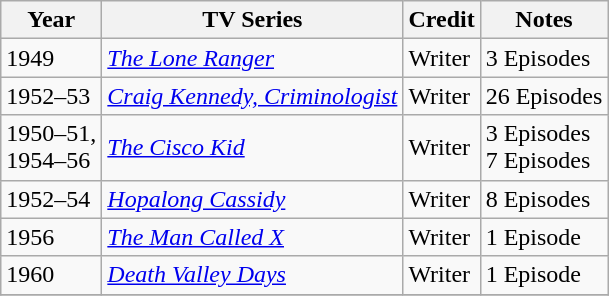<table class="wikitable">
<tr>
<th>Year</th>
<th>TV Series</th>
<th>Credit</th>
<th>Notes</th>
</tr>
<tr>
<td>1949</td>
<td><em><a href='#'>The Lone Ranger</a></em></td>
<td>Writer</td>
<td>3 Episodes</td>
</tr>
<tr>
<td>1952–53</td>
<td><em><a href='#'>Craig Kennedy, Criminologist</a></em></td>
<td>Writer</td>
<td>26 Episodes</td>
</tr>
<tr>
<td>1950–51,<br>1954–56</td>
<td><em><a href='#'>The Cisco Kid</a></em></td>
<td>Writer</td>
<td>3 Episodes<br>7 Episodes</td>
</tr>
<tr>
<td>1952–54</td>
<td><em><a href='#'>Hopalong Cassidy</a></em></td>
<td>Writer</td>
<td>8 Episodes</td>
</tr>
<tr>
<td>1956</td>
<td><em><a href='#'>The Man Called X</a></em></td>
<td>Writer</td>
<td>1 Episode</td>
</tr>
<tr>
<td>1960</td>
<td><em><a href='#'>Death Valley Days</a></em></td>
<td>Writer</td>
<td>1 Episode</td>
</tr>
<tr>
</tr>
</table>
